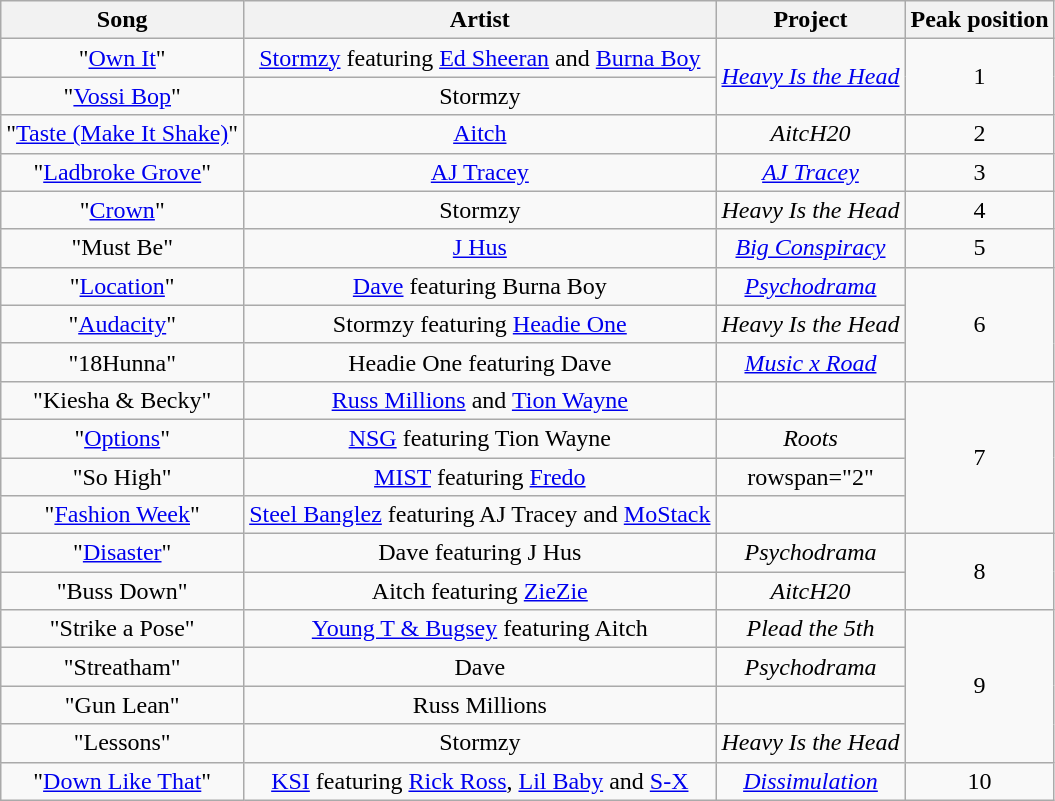<table class="wikitable sortable plainrowheaders" style="text-align:center;">
<tr>
<th scope="col">Song</th>
<th scope="col">Artist</th>
<th scope="col">Project</th>
<th scope="col">Peak position</th>
</tr>
<tr>
<td>"<a href='#'>Own It</a>"</td>
<td><a href='#'>Stormzy</a> featuring <a href='#'>Ed Sheeran</a> and <a href='#'>Burna Boy</a></td>
<td rowspan="2"><em><a href='#'>Heavy Is the Head</a></em></td>
<td rowspan="2">1</td>
</tr>
<tr>
<td>"<a href='#'>Vossi Bop</a>"</td>
<td>Stormzy</td>
</tr>
<tr>
<td>"<a href='#'>Taste (Make It Shake)</a>"</td>
<td><a href='#'>Aitch</a></td>
<td><em>AitcH20</em></td>
<td>2</td>
</tr>
<tr>
<td>"<a href='#'>Ladbroke Grove</a>"</td>
<td><a href='#'>AJ Tracey</a></td>
<td><em><a href='#'>AJ Tracey</a></em></td>
<td>3</td>
</tr>
<tr>
<td>"<a href='#'>Crown</a>"</td>
<td>Stormzy</td>
<td><em>Heavy Is the Head</em></td>
<td>4</td>
</tr>
<tr>
<td>"Must Be"</td>
<td><a href='#'>J Hus</a></td>
<td><em><a href='#'>Big Conspiracy</a></em></td>
<td>5</td>
</tr>
<tr>
<td>"<a href='#'>Location</a>"</td>
<td><a href='#'>Dave</a> featuring Burna Boy</td>
<td><em><a href='#'>Psychodrama</a></em></td>
<td rowspan="3">6</td>
</tr>
<tr>
<td>"<a href='#'>Audacity</a>"</td>
<td>Stormzy featuring <a href='#'>Headie One</a></td>
<td><em>Heavy Is the Head</em></td>
</tr>
<tr>
<td>"18Hunna"</td>
<td>Headie One featuring Dave</td>
<td><em><a href='#'>Music x Road</a></em></td>
</tr>
<tr>
<td>"Kiesha & Becky"</td>
<td><a href='#'>Russ Millions</a> and <a href='#'>Tion Wayne</a></td>
<td></td>
<td rowspan="4">7</td>
</tr>
<tr>
<td>"<a href='#'>Options</a>"</td>
<td><a href='#'>NSG</a> featuring Tion Wayne</td>
<td><em>Roots</em></td>
</tr>
<tr>
<td>"So High"</td>
<td><a href='#'>MIST</a> featuring <a href='#'>Fredo</a></td>
<td>rowspan="2" </td>
</tr>
<tr>
<td>"<a href='#'>Fashion Week</a>"</td>
<td><a href='#'>Steel Banglez</a> featuring AJ Tracey and <a href='#'>MoStack</a></td>
</tr>
<tr>
<td>"<a href='#'>Disaster</a>"</td>
<td>Dave featuring J Hus</td>
<td><em>Psychodrama</em></td>
<td rowspan="2">8</td>
</tr>
<tr>
<td>"Buss Down"</td>
<td>Aitch featuring <a href='#'>ZieZie</a></td>
<td><em>AitcH20</em></td>
</tr>
<tr>
<td>"Strike a Pose"</td>
<td><a href='#'>Young T & Bugsey</a> featuring Aitch</td>
<td><em>Plead the 5th</em></td>
<td rowspan="4">9</td>
</tr>
<tr>
<td>"Streatham"</td>
<td>Dave</td>
<td><em>Psychodrama</em></td>
</tr>
<tr>
<td>"Gun Lean"</td>
<td>Russ Millions</td>
<td></td>
</tr>
<tr>
<td>"Lessons"</td>
<td>Stormzy</td>
<td><em>Heavy Is the Head</em></td>
</tr>
<tr>
<td>"<a href='#'>Down Like That</a>"</td>
<td><a href='#'>KSI</a> featuring <a href='#'>Rick Ross</a>, <a href='#'>Lil Baby</a> and <a href='#'>S-X</a></td>
<td><em><a href='#'>Dissimulation</a></em></td>
<td>10</td>
</tr>
</table>
